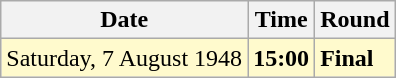<table class="wikitable">
<tr>
<th>Date</th>
<th>Time</th>
<th>Round</th>
</tr>
<tr style=background:lemonchiffon>
<td>Saturday, 7 August 1948</td>
<td><strong>15:00</strong></td>
<td><strong>Final</strong></td>
</tr>
</table>
